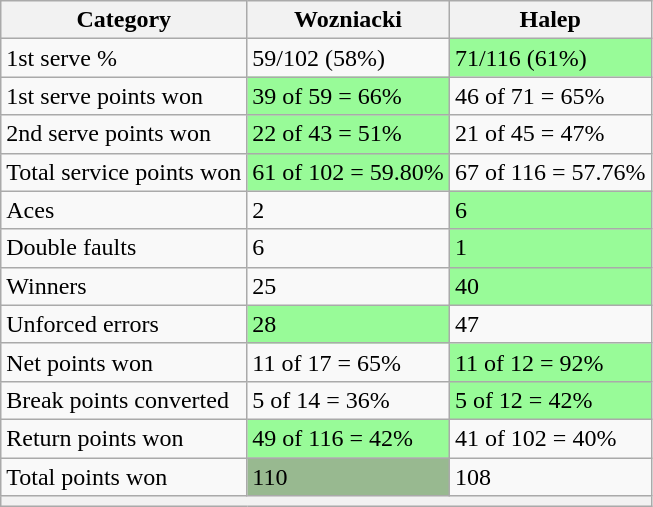<table class="wikitable">
<tr>
<th>Category</th>
<th> Wozniacki</th>
<th> Halep</th>
</tr>
<tr>
<td>1st serve %</td>
<td>59/102 (58%)</td>
<td bgcolor=98FB98>71/116 (61%)</td>
</tr>
<tr>
<td>1st serve points won</td>
<td bgcolor=98FB98>39 of 59 = 66%</td>
<td>46 of 71 = 65%</td>
</tr>
<tr>
<td>2nd serve points won</td>
<td bgcolor=98FB98>22 of 43 = 51%</td>
<td>21 of 45 = 47%</td>
</tr>
<tr>
<td>Total service points won</td>
<td bgcolor=98FB98>61 of 102 = 59.80%</td>
<td>67 of 116 = 57.76%</td>
</tr>
<tr>
<td>Aces</td>
<td>2</td>
<td bgcolor=98FB98>6</td>
</tr>
<tr>
<td>Double faults</td>
<td>6</td>
<td bgcolor=98FB98>1</td>
</tr>
<tr>
<td>Winners</td>
<td>25</td>
<td bgcolor=98FB98>40</td>
</tr>
<tr>
<td>Unforced errors</td>
<td bgcolor=98FB98>28</td>
<td>47</td>
</tr>
<tr>
<td>Net points won</td>
<td>11 of 17 = 65%</td>
<td bgcolor=98FB98>11 of 12 = 92%</td>
</tr>
<tr>
<td>Break points converted</td>
<td>5 of 14 = 36%</td>
<td bgcolor=98FB98>5 of 12 = 42%</td>
</tr>
<tr>
<td>Return points won</td>
<td bgcolor=98FB98>49 of 116 = 42%</td>
<td>41 of 102 = 40%</td>
</tr>
<tr>
<td>Total points won</td>
<td bgcolor=98FB989>110</td>
<td>108</td>
</tr>
<tr>
<th colspan=3></th>
</tr>
</table>
